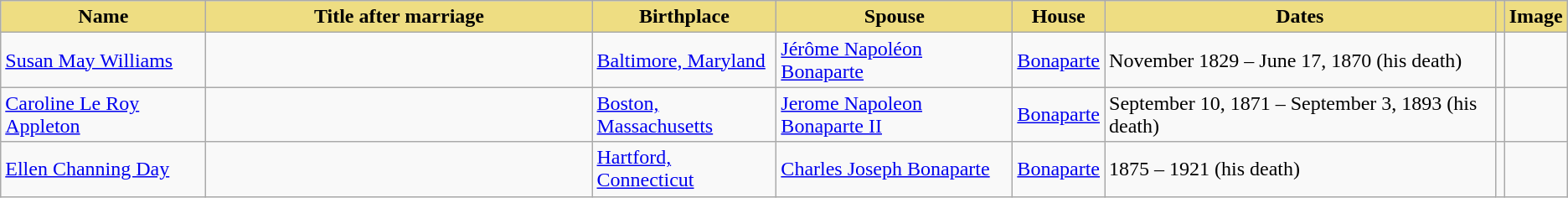<table class="wikitable">
<tr>
<th style="background:#EEDD82;">Name</th>
<th style="background:#EEDD82;" width=300>Title after marriage</th>
<th style="background:#EEDD82;">Birthplace</th>
<th style="background:#EEDD82;">Spouse</th>
<th style="background:#EEDD82;">House</th>
<th style="background:#EEDD82;">Dates</th>
<th style="background:#EEDD82;"></th>
<th style="background:#EEDD82;">Image</th>
</tr>
<tr>
<td><a href='#'>Susan May Williams</a></td>
<td></td>
<td><a href='#'>Baltimore, Maryland</a></td>
<td><a href='#'>Jérôme Napoléon Bonaparte</a></td>
<td><a href='#'>Bonaparte</a></td>
<td>November 1829 – June 17, 1870 (his death)</td>
<td></td>
<td></td>
</tr>
<tr>
<td><a href='#'>Caroline Le Roy Appleton</a></td>
<td></td>
<td><a href='#'>Boston, Massachusetts</a></td>
<td><a href='#'>Jerome Napoleon Bonaparte II</a></td>
<td><a href='#'>Bonaparte</a></td>
<td>September 10, 1871 – September 3, 1893 (his death)</td>
<td></td>
<td></td>
</tr>
<tr>
<td><a href='#'>Ellen Channing Day</a></td>
<td></td>
<td><a href='#'>Hartford, Connecticut</a></td>
<td><a href='#'>Charles Joseph Bonaparte</a></td>
<td><a href='#'>Bonaparte</a></td>
<td>1875 – 1921 (his death)</td>
<td></td>
<td></td>
</tr>
</table>
